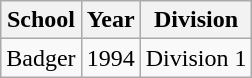<table class="wikitable">
<tr>
<th>School</th>
<th>Year</th>
<th>Division</th>
</tr>
<tr>
<td>Badger</td>
<td>1994</td>
<td>Division 1</td>
</tr>
</table>
